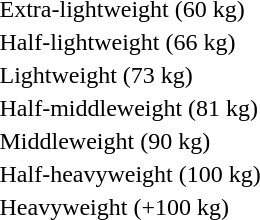<table>
<tr>
<td rowspan=2>Extra-lightweight (60 kg)<br></td>
<td rowspan=2></td>
<td rowspan=2></td>
<td></td>
</tr>
<tr>
<td></td>
</tr>
<tr>
<td rowspan=2>Half-lightweight (66 kg)<br></td>
<td rowspan=2></td>
<td rowspan=2></td>
<td></td>
</tr>
<tr>
<td></td>
</tr>
<tr>
<td rowspan=2>Lightweight (73 kg)<br></td>
<td rowspan=2></td>
<td rowspan=2></td>
<td></td>
</tr>
<tr>
<td></td>
</tr>
<tr>
<td rowspan=2>Half-middleweight (81 kg)<br></td>
<td rowspan=2></td>
<td rowspan=2></td>
<td></td>
</tr>
<tr>
<td></td>
</tr>
<tr>
<td rowspan=2>Middleweight (90 kg)<br></td>
<td rowspan=2></td>
<td rowspan=2></td>
<td></td>
</tr>
<tr>
<td></td>
</tr>
<tr>
<td rowspan=2>Half-heavyweight (100 kg)<br></td>
<td rowspan=2></td>
<td rowspan=2></td>
<td></td>
</tr>
<tr>
<td></td>
</tr>
<tr>
<td rowspan=2>Heavyweight (+100 kg)<br></td>
<td rowspan=2></td>
<td rowspan=2></td>
<td></td>
</tr>
<tr>
<td></td>
</tr>
</table>
